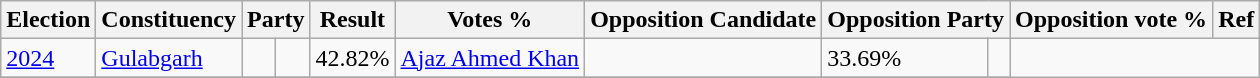<table class="wikitable sortable">
<tr>
<th>Election</th>
<th>Constituency</th>
<th colspan="2">Party</th>
<th>Result</th>
<th>Votes %</th>
<th>Opposition Candidate</th>
<th colspan="2">Opposition Party</th>
<th>Opposition vote %</th>
<th>Ref</th>
</tr>
<tr>
<td><a href='#'>2024</a></td>
<td><a href='#'>Gulabgarh</a></td>
<td></td>
<td></td>
<td>42.82%</td>
<td><a href='#'>Ajaz Ahmed Khan</a></td>
<td></td>
<td>33.69%</td>
<td></td>
</tr>
<tr>
</tr>
</table>
